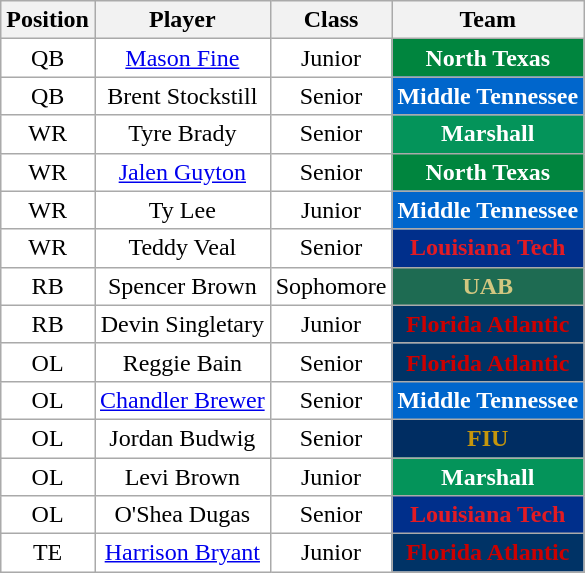<table class="wikitable sortable">
<tr>
<th>Position</th>
<th>Player</th>
<th>Class</th>
<th>Team</th>
</tr>
<tr style="text-align:center;">
<td style="background:white">QB</td>
<td style="background:white"><a href='#'>Mason Fine</a></td>
<td style="background:white">Junior</td>
<th style="background:#00853E; color:#FFFFFF;">North Texas</th>
</tr>
<tr style="text-align:center;">
<td style="background:white">QB</td>
<td style="background:white">Brent Stockstill</td>
<td style="background:white">Senior</td>
<th style="background:#0066CC; color:#ffffff;">Middle Tennessee</th>
</tr>
<tr style="text-align:center;">
<td style="background:white">WR</td>
<td style="background:white">Tyre Brady</td>
<td style="background:white">Senior</td>
<th style="background:#04945a; color:#FFFFFF;">Marshall</th>
</tr>
<tr style="text-align:center;">
<td style="background:white">WR</td>
<td style="background:white"><a href='#'>Jalen Guyton</a></td>
<td style="background:white">Senior</td>
<th style="background:#00853E; color:#FFFFFF;">North Texas</th>
</tr>
<tr style="text-align:center;">
<td style="background:white">WR</td>
<td style="background:white">Ty Lee</td>
<td style="background:white">Junior</td>
<th style="background:#0066CC; color:#ffffff;">Middle Tennessee</th>
</tr>
<tr style="text-align:center;">
<td style="background:white">WR</td>
<td style="background:white">Teddy Veal</td>
<td style="background:white">Senior</td>
<th style="background:#002F8B; color:#E31B23;">Louisiana Tech</th>
</tr>
<tr style="text-align:center;">
<td style="background:white">RB</td>
<td style="background:white">Spencer Brown</td>
<td style="background:white">Sophomore</td>
<th style="background:#1E6B52; color:#d2c780;">UAB</th>
</tr>
<tr style="text-align:center;">
<td style="background:white">RB</td>
<td style="background:white">Devin Singletary</td>
<td style="background:white">Junior</td>
<th style="background:#003366; color:#CC0000;">Florida Atlantic</th>
</tr>
<tr style="text-align:center;">
<td style="background:white">OL</td>
<td style="background:white">Reggie Bain</td>
<td style="background:white">Senior</td>
<th style="background:#003366; color:#CC0000;">Florida Atlantic</th>
</tr>
<tr style="text-align:center;">
<td style="background:white">OL</td>
<td style="background:white"><a href='#'>Chandler Brewer</a></td>
<td style="background:white">Senior</td>
<th style="background:#0066CC; color:#ffffff;">Middle Tennessee</th>
</tr>
<tr style="text-align:center;">
<td style="background:white">OL</td>
<td style="background:white">Jordan Budwig</td>
<td style="background:white">Senior</td>
<th style="background:#002d62; color:#c5960c;">FIU</th>
</tr>
<tr style="text-align:center;">
<td style="background:white">OL</td>
<td style="background:white">Levi Brown</td>
<td style="background:white">Junior</td>
<th style="background:#04945a; color:#FFFFFF;">Marshall</th>
</tr>
<tr style="text-align:center;">
<td style="background:white">OL</td>
<td style="background:white">O'Shea Dugas</td>
<td style="background:white">Senior</td>
<th style="background:#002F8B; color:#E31B23;">Louisiana Tech</th>
</tr>
<tr style="text-align:center;">
<td style="background:white">TE</td>
<td style="background:white"><a href='#'>Harrison Bryant</a></td>
<td style="background:white">Junior</td>
<th style="background:#003366; color:#CC0000;">Florida Atlantic</th>
</tr>
</table>
